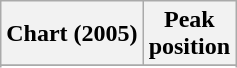<table class="wikitable plainrowheaders sortable" style="text-align:center">
<tr>
<th scope="col">Chart (2005)</th>
<th scope="col">Peak<br>position</th>
</tr>
<tr>
</tr>
<tr>
</tr>
</table>
